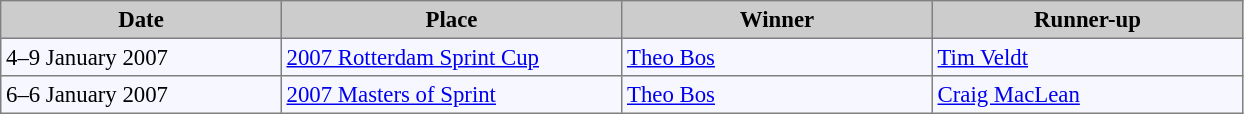<table bgcolor="#f7f8ff" cellpadding="3" cellspacing="0" border="1" style="font-size: 95%; border: gray solid 1px; border-collapse: collapse;">
<tr bgcolor="#CCCCCC">
<td align="center" width="180"><strong>Date</strong></td>
<td align="center" width="220"><strong>Place</strong></td>
<td align="center" width="200"><strong>Winner</strong></td>
<td align="center" width="200"><strong>Runner-up</strong></td>
</tr>
<tr align="left" valign=top>
<td>4–9 January 2007</td>
<td> <a href='#'>2007 Rotterdam Sprint Cup</a></td>
<td> <a href='#'>Theo Bos</a></td>
<td> <a href='#'>Tim Veldt</a></td>
</tr>
<tr align="left" valign=top>
<td>6–6 January 2007</td>
<td> <a href='#'>2007 Masters of Sprint</a></td>
<td> <a href='#'>Theo Bos</a></td>
<td> <a href='#'>Craig MacLean</a></td>
</tr>
</table>
